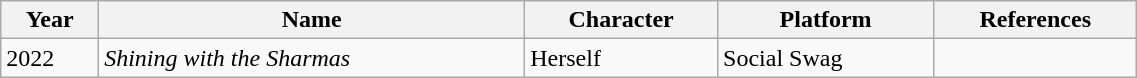<table class="wikitable plainrowheaders sortable" width="60%">
<tr>
<th scope="col">Year</th>
<th scope="col">Name</th>
<th scope="col">Character</th>
<th scope="col">Platform</th>
<th class="unsortable" scope="col">References</th>
</tr>
<tr>
<td>2022</td>
<td><em>Shining with the Sharmas</em></td>
<td>Herself</td>
<td>Social Swag</td>
<td></td>
</tr>
</table>
